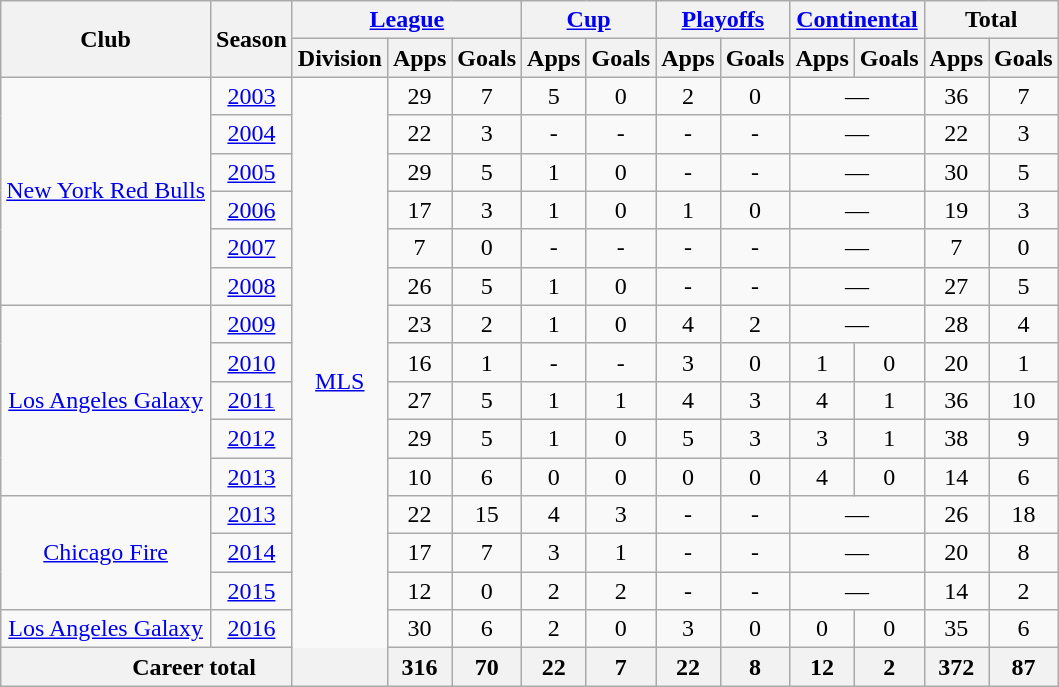<table class="wikitable" style="text-align: center;">
<tr>
<th rowspan="2">Club</th>
<th rowspan="2">Season</th>
<th colspan="3"><a href='#'>League</a></th>
<th colspan="2"><a href='#'>Cup</a></th>
<th colspan="2"><a href='#'>Playoffs</a></th>
<th colspan="2"><a href='#'>Continental</a></th>
<th colspan="2">Total</th>
</tr>
<tr>
<th>Division</th>
<th>Apps</th>
<th>Goals</th>
<th>Apps</th>
<th>Goals</th>
<th>Apps</th>
<th>Goals</th>
<th>Apps</th>
<th>Goals</th>
<th>Apps</th>
<th>Goals</th>
</tr>
<tr>
<td rowspan="6"><a href='#'>New York Red Bulls</a></td>
<td><a href='#'>2003</a></td>
<td rowspan="16"><a href='#'>MLS</a></td>
<td>29</td>
<td>7</td>
<td>5</td>
<td>0</td>
<td>2</td>
<td>0</td>
<td colspan="2">—</td>
<td>36</td>
<td>7</td>
</tr>
<tr>
<td><a href='#'>2004</a></td>
<td>22</td>
<td>3</td>
<td>-</td>
<td>-</td>
<td>-</td>
<td>-</td>
<td colspan="2">—</td>
<td>22</td>
<td>3</td>
</tr>
<tr>
<td><a href='#'>2005</a></td>
<td>29</td>
<td>5</td>
<td>1</td>
<td>0</td>
<td>-</td>
<td>-</td>
<td colspan="2">—</td>
<td>30</td>
<td>5</td>
</tr>
<tr>
<td><a href='#'>2006</a></td>
<td>17</td>
<td>3</td>
<td>1</td>
<td>0</td>
<td>1</td>
<td>0</td>
<td colspan="2">—</td>
<td>19</td>
<td>3</td>
</tr>
<tr>
<td><a href='#'>2007</a></td>
<td>7</td>
<td>0</td>
<td>-</td>
<td>-</td>
<td>-</td>
<td>-</td>
<td colspan="2">—</td>
<td>7</td>
<td>0</td>
</tr>
<tr>
<td><a href='#'>2008</a></td>
<td>26</td>
<td>5</td>
<td>1</td>
<td>0</td>
<td>-</td>
<td>-</td>
<td colspan="2">—</td>
<td>27</td>
<td>5</td>
</tr>
<tr>
<td rowspan="5"><a href='#'>Los Angeles Galaxy</a></td>
<td><a href='#'>2009</a></td>
<td>23</td>
<td>2</td>
<td>1</td>
<td>0</td>
<td>4</td>
<td>2</td>
<td colspan="2">—</td>
<td>28</td>
<td>4</td>
</tr>
<tr>
<td><a href='#'>2010</a></td>
<td>16</td>
<td>1</td>
<td>-</td>
<td>-</td>
<td>3</td>
<td>0</td>
<td>1</td>
<td>0</td>
<td>20</td>
<td>1</td>
</tr>
<tr>
<td><a href='#'>2011</a></td>
<td>27</td>
<td>5</td>
<td>1</td>
<td>1</td>
<td>4</td>
<td>3</td>
<td>4</td>
<td>1</td>
<td>36</td>
<td>10</td>
</tr>
<tr>
<td><a href='#'>2012</a></td>
<td>29</td>
<td>5</td>
<td>1</td>
<td>0</td>
<td>5</td>
<td>3</td>
<td>3</td>
<td>1</td>
<td>38</td>
<td>9</td>
</tr>
<tr>
<td><a href='#'>2013</a></td>
<td>10</td>
<td>6</td>
<td>0</td>
<td>0</td>
<td>0</td>
<td>0</td>
<td>4</td>
<td>0</td>
<td>14</td>
<td>6</td>
</tr>
<tr>
<td rowspan="3"><a href='#'>Chicago Fire</a></td>
<td><a href='#'>2013</a></td>
<td>22</td>
<td>15</td>
<td>4</td>
<td>3</td>
<td>-</td>
<td>-</td>
<td colspan="2">—</td>
<td>26</td>
<td>18</td>
</tr>
<tr>
<td><a href='#'>2014</a></td>
<td>17</td>
<td>7</td>
<td>3</td>
<td>1</td>
<td>-</td>
<td>-</td>
<td colspan="2">—</td>
<td>20</td>
<td>8</td>
</tr>
<tr>
<td><a href='#'>2015</a></td>
<td>12</td>
<td>0</td>
<td>2</td>
<td>2</td>
<td>-</td>
<td>-</td>
<td colspan="2">—</td>
<td>14</td>
<td>2</td>
</tr>
<tr>
<td><a href='#'>Los Angeles Galaxy</a></td>
<td><a href='#'>2016</a></td>
<td>30</td>
<td>6</td>
<td>2</td>
<td>0</td>
<td>3</td>
<td>0</td>
<td>0</td>
<td>0</td>
<td>35</td>
<td>6</td>
</tr>
<tr>
<th colspan="3">Career total</th>
<th>316</th>
<th>70</th>
<th>22</th>
<th>7</th>
<th>22</th>
<th>8</th>
<th>12</th>
<th>2</th>
<th>372</th>
<th>87</th>
</tr>
</table>
